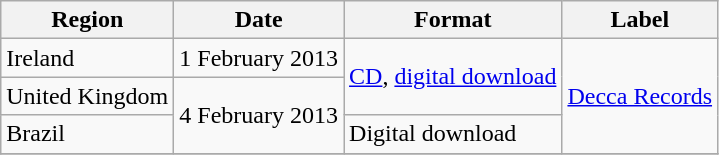<table class="wikitable">
<tr>
<th scope="col">Region</th>
<th scope="col">Date</th>
<th scope="col">Format</th>
<th scope="col">Label</th>
</tr>
<tr>
<td>Ireland</td>
<td>1 February 2013</td>
<td rowspan="2"><a href='#'>CD</a>, <a href='#'>digital download</a></td>
<td rowspan="3"><a href='#'>Decca Records</a></td>
</tr>
<tr>
<td>United Kingdom</td>
<td rowspan="2">4 February 2013</td>
</tr>
<tr>
<td>Brazil</td>
<td>Digital download</td>
</tr>
<tr>
</tr>
</table>
